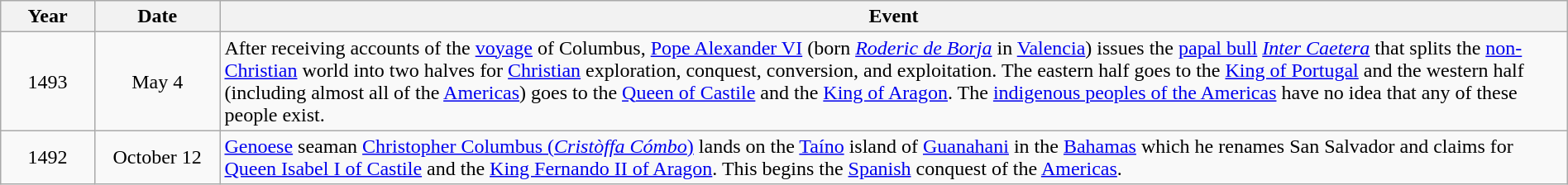<table class="wikitable" style="width:100%;">
<tr>
<th style="width:6%">Year</th>
<th style="width:8%">Date</th>
<th style="width:86%">Event</th>
</tr>
<tr>
<td align=center>1493</td>
<td align=center>May 4</td>
<td>After receiving accounts of the <a href='#'>voyage</a> of Columbus, <a href='#'>Pope Alexander VI</a> (born <em><a href='#'>Roderic de Borja</a></em> in <a href='#'>Valencia</a>) issues the <a href='#'>papal bull</a> <a href='#'><em>Inter Caetera</em></a> that splits the <a href='#'>non-Christian</a> world into two halves for <a href='#'>Christian</a> exploration, conquest, conversion, and exploitation. The eastern half goes to the <a href='#'>King of Portugal</a> and the western half (including almost all of the <a href='#'>Americas</a>) goes to the <a href='#'>Queen of Castile</a> and the <a href='#'>King of Aragon</a>. The <a href='#'>indigenous peoples of the Americas</a> have no idea that any of these people exist.</td>
</tr>
<tr>
<td align=center>1492</td>
<td align=center>October 12</td>
<td><a href='#'>Genoese</a> seaman <a href='#'>Christopher Columbus (<em>Cristòffa Cómbo</em>)</a> lands on the <a href='#'>Taíno</a> island of <a href='#'>Guanahani</a> in the <a href='#'>Bahamas</a> which he renames San Salvador and claims for <a href='#'>Queen Isabel I of Castile</a> and the <a href='#'>King Fernando II of Aragon</a>. This begins the <a href='#'>Spanish</a> conquest of the <a href='#'>Americas</a>.</td>
</tr>
</table>
